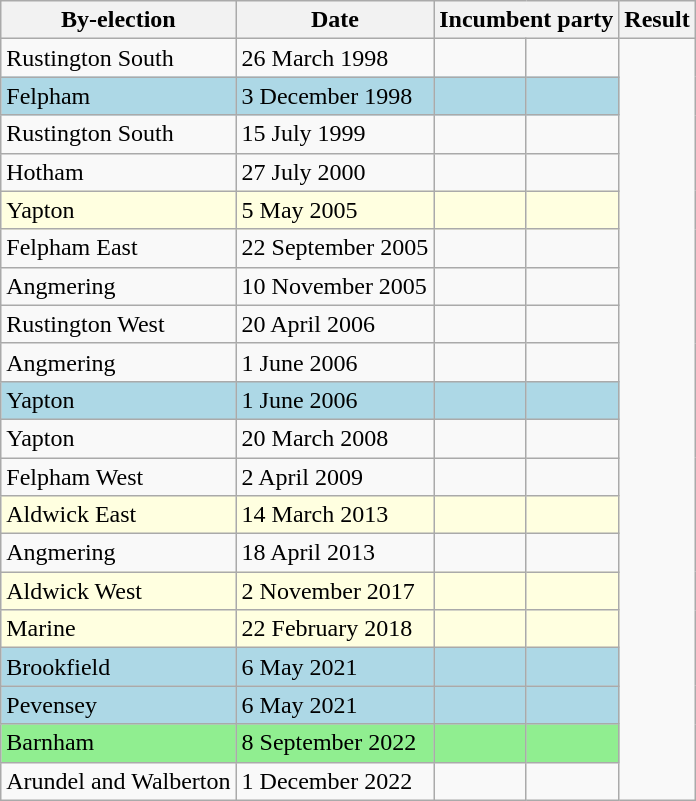<table class="wikitable">
<tr>
<th>By-election</th>
<th>Date</th>
<th colspan=2>Incumbent party</th>
<th colspan=2>Result</th>
</tr>
<tr>
<td>Rustington South</td>
<td>26 March 1998</td>
<td></td>
<td></td>
</tr>
<tr bgcolor=lightblue>
<td>Felpham</td>
<td>3 December 1998</td>
<td></td>
<td></td>
</tr>
<tr>
<td>Rustington South</td>
<td>15 July 1999</td>
<td></td>
<td></td>
</tr>
<tr>
<td>Hotham</td>
<td>27 July 2000</td>
<td></td>
<td></td>
</tr>
<tr bgcolor=lightyellow>
<td>Yapton</td>
<td>5 May 2005</td>
<td></td>
<td></td>
</tr>
<tr>
<td>Felpham East</td>
<td>22 September 2005</td>
<td></td>
<td></td>
</tr>
<tr>
<td>Angmering</td>
<td>10 November 2005</td>
<td></td>
<td></td>
</tr>
<tr>
<td>Rustington West</td>
<td>20 April 2006</td>
<td></td>
<td></td>
</tr>
<tr>
<td>Angmering</td>
<td>1 June 2006</td>
<td></td>
<td></td>
</tr>
<tr bgcolor=lightblue>
<td>Yapton</td>
<td>1 June 2006</td>
<td></td>
<td></td>
</tr>
<tr>
<td>Yapton</td>
<td>20 March 2008</td>
<td></td>
<td></td>
</tr>
<tr>
<td>Felpham West</td>
<td>2 April 2009</td>
<td></td>
<td></td>
</tr>
<tr bgcolor=lightyellow>
<td>Aldwick East</td>
<td>14 March 2013</td>
<td></td>
<td></td>
</tr>
<tr>
<td>Angmering</td>
<td>18 April 2013</td>
<td></td>
<td></td>
</tr>
<tr bgcolor=lightyellow>
<td>Aldwick West</td>
<td>2 November 2017</td>
<td></td>
<td></td>
</tr>
<tr bgcolor=lightyellow>
<td>Marine</td>
<td>22 February 2018</td>
<td></td>
<td></td>
</tr>
<tr bgcolor=lightblue>
<td>Brookfield</td>
<td>6 May 2021</td>
<td></td>
<td></td>
</tr>
<tr bgcolor=lightblue>
<td>Pevensey</td>
<td>6 May 2021</td>
<td></td>
<td></td>
</tr>
<tr bgcolor=lightgreen>
<td>Barnham</td>
<td>8 September 2022</td>
<td></td>
<td></td>
</tr>
<tr>
<td>Arundel and Walberton</td>
<td>1 December 2022</td>
<td></td>
<td></td>
</tr>
</table>
